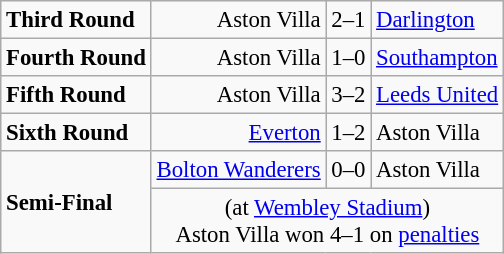<table class="wikitable" style="font-size:95%;">
<tr>
<td><strong>Third Round</strong></td>
<td align=right>Aston Villa</td>
<td>2–1</td>
<td><a href='#'>Darlington</a></td>
</tr>
<tr>
<td><strong>Fourth Round</strong></td>
<td align=right>Aston Villa</td>
<td>1–0</td>
<td><a href='#'>Southampton</a></td>
</tr>
<tr>
<td><strong>Fifth Round</strong></td>
<td align=right>Aston Villa</td>
<td>3–2</td>
<td><a href='#'>Leeds United</a></td>
</tr>
<tr>
<td><strong>Sixth Round</strong></td>
<td align=right><a href='#'>Everton</a></td>
<td>1–2</td>
<td>Aston Villa</td>
</tr>
<tr>
<td rowspan="2"><strong>Semi-Final</strong></td>
<td align=right><a href='#'>Bolton Wanderers</a></td>
<td>0–0</td>
<td>Aston Villa</td>
</tr>
<tr>
<td colspan=4 align=center>(at <a href='#'>Wembley Stadium</a>) <br> Aston Villa won 4–1 on <a href='#'>penalties</a></td>
</tr>
</table>
